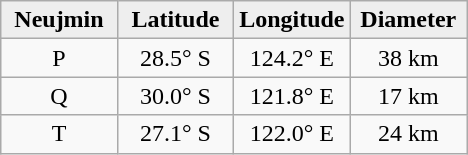<table class="wikitable">
<tr>
<th width="25%" style="background:#eeeeee;">Neujmin</th>
<th width="25%" style="background:#eeeeee;">Latitude</th>
<th width="25%" style="background:#eeeeee;">Longitude</th>
<th width="25%" style="background:#eeeeee;">Diameter</th>
</tr>
<tr>
<td align="center">P</td>
<td align="center">28.5° S</td>
<td align="center">124.2° E</td>
<td align="center">38 km</td>
</tr>
<tr>
<td align="center">Q</td>
<td align="center">30.0° S</td>
<td align="center">121.8° E</td>
<td align="center">17 km</td>
</tr>
<tr>
<td align="center">T</td>
<td align="center">27.1° S</td>
<td align="center">122.0° E</td>
<td align="center">24 km</td>
</tr>
</table>
